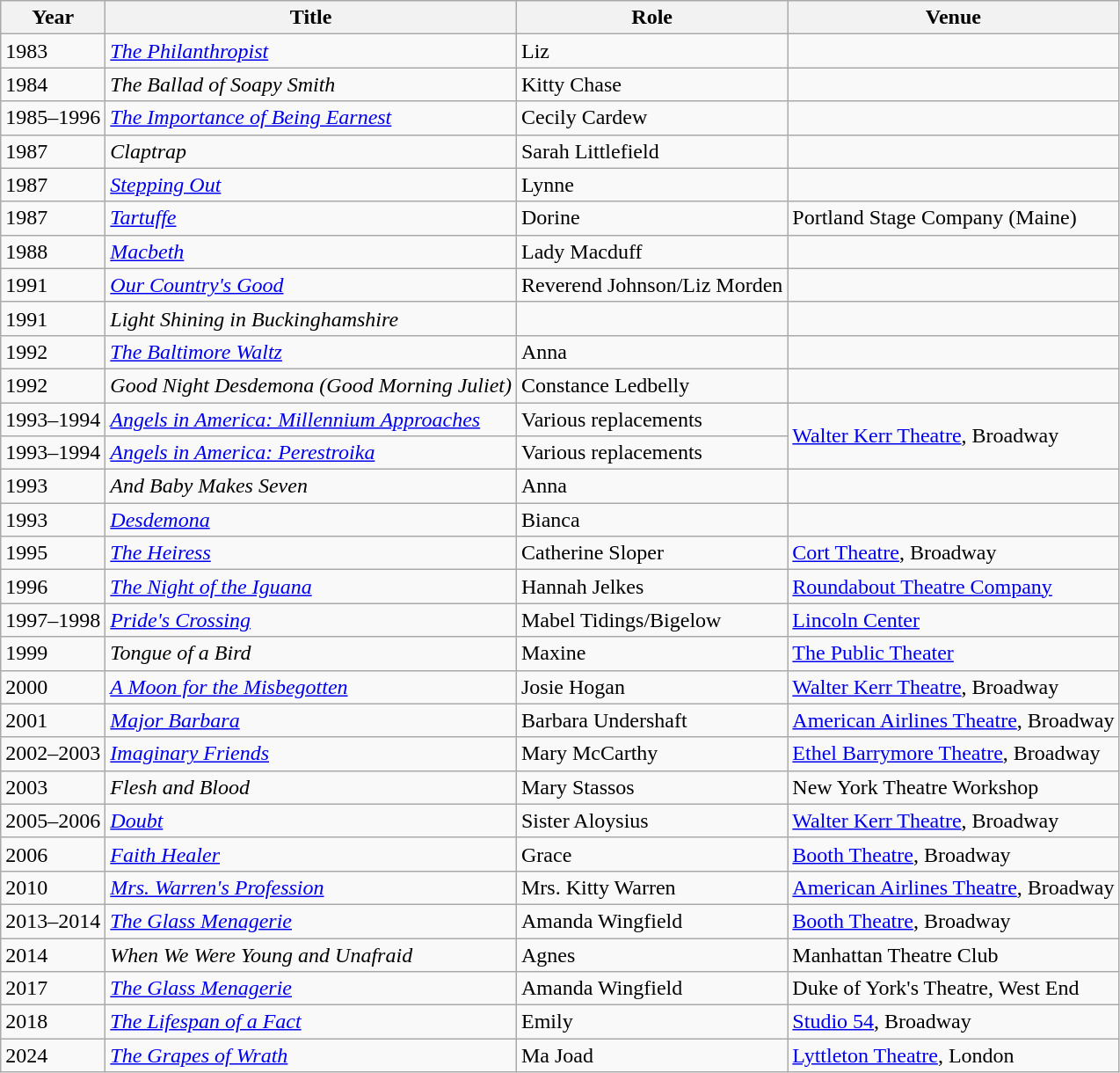<table class="wikitable sortable">
<tr>
<th>Year</th>
<th>Title</th>
<th>Role</th>
<th>Venue</th>
</tr>
<tr>
<td>1983</td>
<td data-sort-value="Philanthropist, The"><em><a href='#'>The Philanthropist</a></em></td>
<td>Liz</td>
<td></td>
</tr>
<tr>
<td>1984</td>
<td data-sort-value="Ballad of Soapy Smith, The"><em>The Ballad of Soapy Smith</em></td>
<td>Kitty Chase</td>
<td></td>
</tr>
<tr>
<td>1985–1996</td>
<td data-sort-value="Importance of Being Earnest, The"><em><a href='#'>The Importance of Being Earnest</a></em></td>
<td>Cecily Cardew</td>
<td></td>
</tr>
<tr>
<td>1987</td>
<td><em>Claptrap</em></td>
<td>Sarah Littlefield</td>
<td></td>
</tr>
<tr>
<td>1987</td>
<td><em><a href='#'>Stepping Out</a></em></td>
<td>Lynne</td>
<td></td>
</tr>
<tr>
<td>1987</td>
<td><em><a href='#'>Tartuffe</a></em></td>
<td>Dorine</td>
<td>Portland Stage Company (Maine)</td>
</tr>
<tr>
<td>1988</td>
<td><em><a href='#'>Macbeth</a></em></td>
<td>Lady Macduff</td>
<td></td>
</tr>
<tr>
<td>1991</td>
<td><em><a href='#'>Our Country's Good</a></em></td>
<td>Reverend Johnson/Liz Morden</td>
<td></td>
</tr>
<tr>
<td>1991</td>
<td><em>Light Shining in Buckinghamshire</em></td>
<td></td>
<td></td>
</tr>
<tr>
<td>1992</td>
<td data-sort-value="Baltimore Waltz, The"><em><a href='#'>The Baltimore Waltz</a></em></td>
<td>Anna</td>
<td></td>
</tr>
<tr>
<td>1992</td>
<td><em>Good Night Desdemona (Good Morning Juliet)</em></td>
<td>Constance Ledbelly</td>
<td></td>
</tr>
<tr>
<td>1993–1994</td>
<td><em><a href='#'>Angels in America: Millennium Approaches</a></em></td>
<td>Various replacements</td>
<td rowspan=2><a href='#'>Walter Kerr Theatre</a>, Broadway</td>
</tr>
<tr>
<td>1993–1994</td>
<td><em><a href='#'>Angels in America: Perestroika</a></em></td>
<td>Various replacements</td>
</tr>
<tr>
<td>1993</td>
<td><em>And Baby Makes Seven</em></td>
<td>Anna</td>
<td></td>
</tr>
<tr>
<td>1993</td>
<td><em><a href='#'>Desdemona</a></em></td>
<td>Bianca</td>
<td></td>
</tr>
<tr>
<td>1995</td>
<td data-sort-value="Heiress, The"><em><a href='#'>The Heiress</a></em></td>
<td>Catherine Sloper</td>
<td><a href='#'>Cort Theatre</a>, Broadway</td>
</tr>
<tr>
<td>1996</td>
<td data-sort-value="Night of the Iguana, The"><em><a href='#'>The Night of the Iguana</a></em></td>
<td>Hannah Jelkes</td>
<td><a href='#'>Roundabout Theatre Company</a></td>
</tr>
<tr>
<td>1997–1998</td>
<td><em><a href='#'>Pride's Crossing</a></em></td>
<td>Mabel Tidings/Bigelow</td>
<td><a href='#'>Lincoln Center</a></td>
</tr>
<tr>
<td>1999</td>
<td><em>Tongue of a Bird</em></td>
<td>Maxine</td>
<td><a href='#'>The Public Theater</a></td>
</tr>
<tr>
<td>2000</td>
<td data-sort-value="Moon for the Misbegotten, A"><em><a href='#'>A Moon for the Misbegotten</a></em></td>
<td>Josie Hogan</td>
<td><a href='#'>Walter Kerr Theatre</a>, Broadway</td>
</tr>
<tr>
<td>2001</td>
<td><em><a href='#'>Major Barbara</a></em></td>
<td>Barbara Undershaft</td>
<td><a href='#'>American Airlines Theatre</a>, Broadway</td>
</tr>
<tr>
<td>2002–2003</td>
<td><em><a href='#'>Imaginary Friends</a></em></td>
<td>Mary McCarthy</td>
<td><a href='#'>Ethel Barrymore Theatre</a>, Broadway</td>
</tr>
<tr>
<td>2003</td>
<td><em>Flesh and Blood</em></td>
<td>Mary Stassos</td>
<td>New York Theatre Workshop</td>
</tr>
<tr>
<td>2005–2006</td>
<td><em><a href='#'>Doubt</a></em></td>
<td>Sister Aloysius</td>
<td><a href='#'>Walter Kerr Theatre</a>, Broadway</td>
</tr>
<tr>
<td>2006</td>
<td><em><a href='#'>Faith Healer</a></em></td>
<td>Grace</td>
<td><a href='#'>Booth Theatre</a>, Broadway</td>
</tr>
<tr>
<td>2010</td>
<td><em><a href='#'>Mrs. Warren's Profession</a></em></td>
<td>Mrs. Kitty Warren</td>
<td><a href='#'>American Airlines Theatre</a>, Broadway</td>
</tr>
<tr>
<td>2013–2014</td>
<td data-sort-value="Glass Menagerie, The"><em><a href='#'>The Glass Menagerie</a></em></td>
<td>Amanda Wingfield</td>
<td><a href='#'>Booth Theatre</a>, Broadway</td>
</tr>
<tr>
<td>2014</td>
<td><em>When We Were Young and Unafraid</em></td>
<td>Agnes</td>
<td>Manhattan Theatre Club</td>
</tr>
<tr>
<td>2017</td>
<td data-sort-value="Glass Menagerie, The"><em><a href='#'>The Glass Menagerie</a></em></td>
<td>Amanda Wingfield</td>
<td>Duke of York's Theatre, West End</td>
</tr>
<tr>
<td>2018</td>
<td data-sort-value="Lifespan of a Fact, The"><em><a href='#'>The Lifespan of a Fact</a></em></td>
<td>Emily</td>
<td><a href='#'>Studio 54</a>, Broadway</td>
</tr>
<tr>
<td>2024</td>
<td data-sort-value="Grapes of Wrath, The"><em><a href='#'>The Grapes of Wrath</a></em></td>
<td>Ma Joad</td>
<td><a href='#'>Lyttleton Theatre</a>, London</td>
</tr>
</table>
